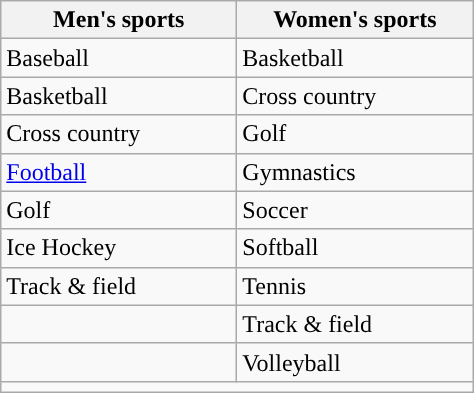<table class="wikitable" style=" ">
<tr>
<th width=150px>Men's sports</th>
<th width=150px>Women's sports</th>
</tr>
<tr>
<td>Baseball</td>
<td>Basketball</td>
</tr>
<tr>
<td>Basketball</td>
<td>Cross country</td>
</tr>
<tr>
<td>Cross country</td>
<td>Golf</td>
</tr>
<tr>
<td><a href='#'>Football</a></td>
<td>Gymnastics</td>
</tr>
<tr>
<td>Golf</td>
<td>Soccer</td>
</tr>
<tr>
<td>Ice Hockey</td>
<td>Softball</td>
</tr>
<tr>
<td>Track & field</td>
<td>Tennis</td>
</tr>
<tr>
<td></td>
<td>Track & field</td>
</tr>
<tr>
<td></td>
<td>Volleyball</td>
</tr>
<tr>
<td colspan="2"></td>
</tr>
</table>
